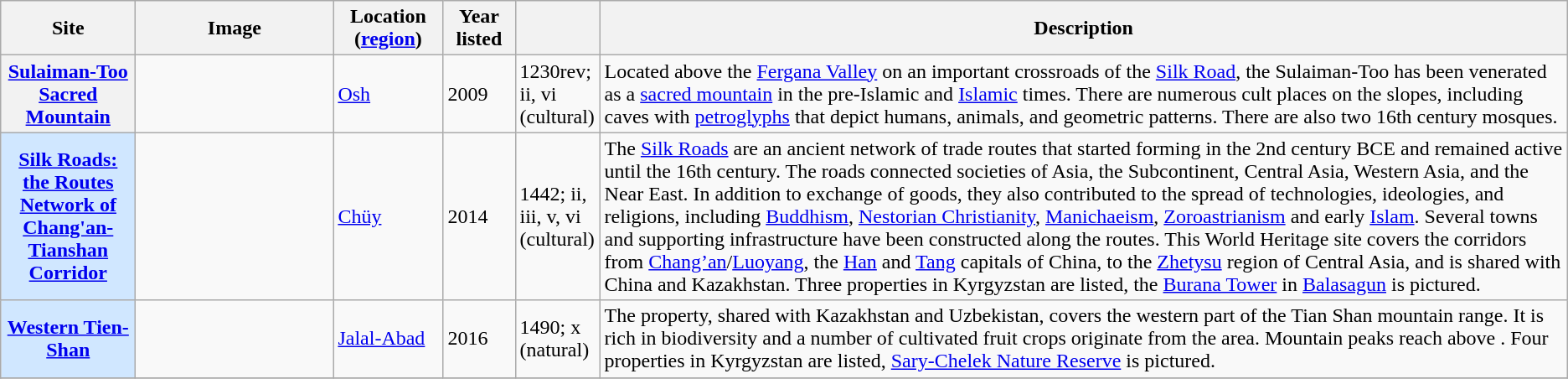<table class="wikitable sortable plainrowheaders">
<tr>
<th style="width:100px;" scope="col">Site</th>
<th class="unsortable" style="width:150px;" scope="col">Image</th>
<th style="width:80px;" scope="col">Location (<a href='#'>region</a>)</th>
<th style="width:50px;" scope="col">Year listed</th>
<th style="width:60px;" scope="col" data-sort-type="number"></th>
<th scope="col" class="unsortable">Description</th>
</tr>
<tr>
<th scope="row"><a href='#'>Sulaiman-Too Sacred Mountain</a></th>
<td></td>
<td><a href='#'>Osh</a></td>
<td>2009</td>
<td>1230rev; ii, vi (cultural)</td>
<td>Located above the <a href='#'>Fergana Valley</a> on an important crossroads of the <a href='#'>Silk Road</a>, the Sulaiman-Too has been venerated as a <a href='#'>sacred mountain</a> in the pre-Islamic and <a href='#'>Islamic</a> times. There are numerous cult places on the slopes, including caves with <a href='#'>petroglyphs</a> that depict humans, animals, and geometric patterns. There are also two 16th century mosques.</td>
</tr>
<tr>
<th scope="row" style="background:#D0E7FF;"><a href='#'>Silk Roads: the Routes Network of Chang'an-Tianshan Corridor</a></th>
<td></td>
<td><a href='#'>Chüy</a></td>
<td>2014</td>
<td>1442; ii, iii, v, vi (cultural)</td>
<td>The <a href='#'>Silk Roads</a> are an ancient network of trade routes that started forming in the 2nd century BCE and remained active until the 16th century. The roads connected societies of Asia, the Subcontinent, Central Asia, Western Asia, and the Near East. In addition to exchange of goods, they also contributed to the spread of technologies, ideologies, and religions, including <a href='#'>Buddhism</a>, <a href='#'>Nestorian Christianity</a>, <a href='#'>Manichaeism</a>, <a href='#'>Zoroastrianism</a> and early <a href='#'>Islam</a>. Several towns and supporting infrastructure have been constructed along the routes. This World Heritage site covers the corridors from <a href='#'>Chang’an</a>/<a href='#'>Luoyang</a>, the <a href='#'>Han</a> and <a href='#'>Tang</a> capitals of China, to the <a href='#'>Zhetysu</a> region of Central Asia, and is shared with China and Kazakhstan. Three properties in Kyrgyzstan are listed, the <a href='#'>Burana Tower</a> in <a href='#'>Balasagun</a> is pictured.</td>
</tr>
<tr>
<th scope="row" style="background:#D0E7FF;"><a href='#'>Western Tien-Shan</a></th>
<td></td>
<td><a href='#'>Jalal-Abad</a></td>
<td>2016</td>
<td>1490; x (natural)</td>
<td>The property, shared with Kazakhstan and Uzbekistan, covers the western part of the Tian Shan mountain range. It is rich in biodiversity and a number of cultivated fruit crops originate from the area. Mountain peaks reach above . Four properties in Kyrgyzstan are listed, <a href='#'>Sary-Chelek Nature Reserve</a> is pictured.</td>
</tr>
<tr>
</tr>
</table>
